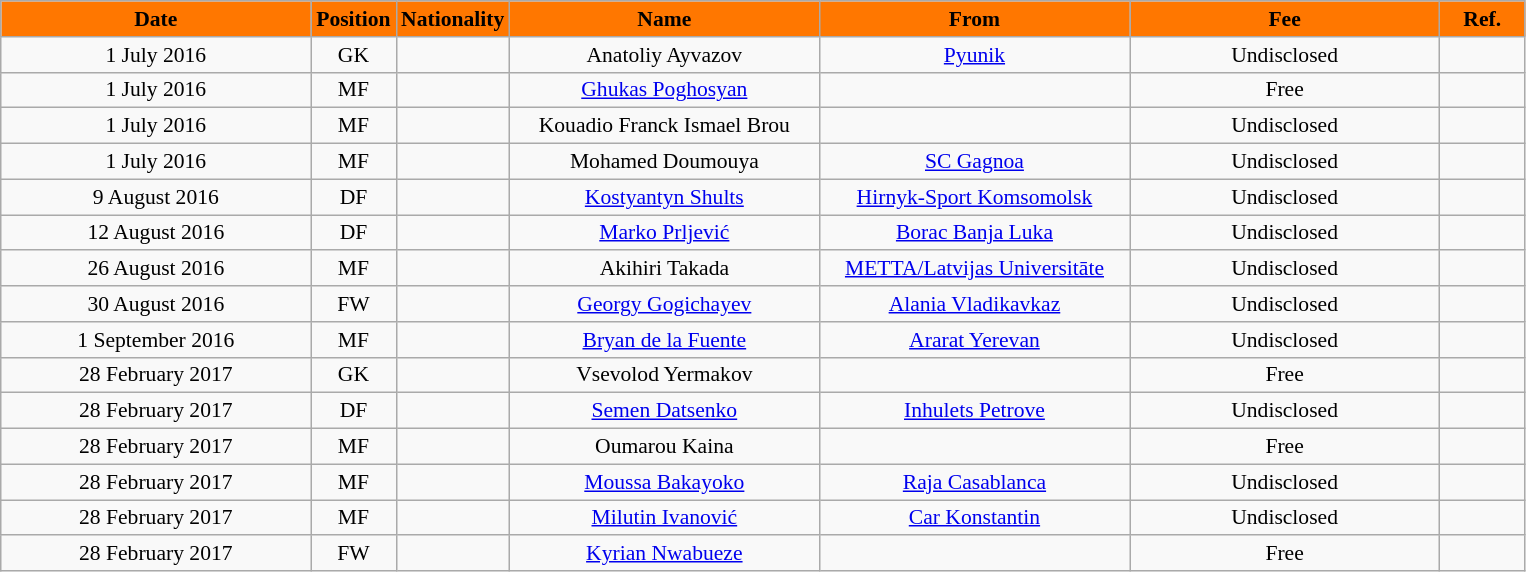<table class="wikitable"  style="text-align:center; font-size:90%; ">
<tr>
<th style="background:#FF7700; color:#000000; width:200px;">Date</th>
<th style="background:#FF7700; color:#000000; width:50px;">Position</th>
<th style="background:#FF7700; color:#000000; width:50px;">Nationality</th>
<th style="background:#FF7700; color:#000000; width:200px;">Name</th>
<th style="background:#FF7700; color:#000000; width:200px;">From</th>
<th style="background:#FF7700; color:#000000; width:200px;">Fee</th>
<th style="background:#FF7700; color:#000000; width:50px;">Ref.</th>
</tr>
<tr>
<td>1 July 2016</td>
<td>GK</td>
<td></td>
<td>Anatoliy Ayvazov</td>
<td><a href='#'>Pyunik</a></td>
<td>Undisclosed</td>
<td></td>
</tr>
<tr>
<td>1 July 2016</td>
<td>MF</td>
<td></td>
<td><a href='#'>Ghukas Poghosyan</a></td>
<td></td>
<td>Free</td>
<td></td>
</tr>
<tr>
<td>1 July 2016</td>
<td>MF</td>
<td></td>
<td>Kouadio Franck Ismael Brou</td>
<td></td>
<td>Undisclosed</td>
<td></td>
</tr>
<tr>
<td>1 July 2016</td>
<td>MF</td>
<td></td>
<td>Mohamed Doumouya</td>
<td><a href='#'>SC Gagnoa</a></td>
<td>Undisclosed</td>
<td></td>
</tr>
<tr>
<td>9 August 2016</td>
<td>DF</td>
<td></td>
<td><a href='#'>Kostyantyn Shults</a></td>
<td><a href='#'>Hirnyk-Sport Komsomolsk</a></td>
<td>Undisclosed</td>
<td></td>
</tr>
<tr>
<td>12 August 2016</td>
<td>DF</td>
<td></td>
<td><a href='#'>Marko Prljević</a></td>
<td><a href='#'>Borac Banja Luka</a></td>
<td>Undisclosed</td>
<td></td>
</tr>
<tr>
<td>26 August 2016</td>
<td>MF</td>
<td></td>
<td>Akihiri Takada</td>
<td><a href='#'>METTA/Latvijas Universitāte</a></td>
<td>Undisclosed</td>
<td></td>
</tr>
<tr>
<td>30 August 2016</td>
<td>FW</td>
<td></td>
<td><a href='#'>Georgy Gogichayev</a></td>
<td><a href='#'>Alania Vladikavkaz</a></td>
<td>Undisclosed</td>
<td></td>
</tr>
<tr>
<td>1 September 2016</td>
<td>MF</td>
<td></td>
<td><a href='#'>Bryan de la Fuente</a></td>
<td><a href='#'>Ararat Yerevan</a></td>
<td>Undisclosed</td>
<td></td>
</tr>
<tr>
<td>28 February 2017</td>
<td>GK</td>
<td></td>
<td>Vsevolod Yermakov</td>
<td></td>
<td>Free</td>
<td></td>
</tr>
<tr>
<td>28 February 2017</td>
<td>DF</td>
<td></td>
<td><a href='#'>Semen Datsenko</a></td>
<td><a href='#'>Inhulets Petrove</a></td>
<td>Undisclosed</td>
<td></td>
</tr>
<tr>
<td>28 February 2017</td>
<td>MF</td>
<td></td>
<td>Oumarou Kaina</td>
<td></td>
<td>Free</td>
<td></td>
</tr>
<tr>
<td>28 February 2017</td>
<td>MF</td>
<td></td>
<td><a href='#'>Moussa Bakayoko</a></td>
<td><a href='#'>Raja Casablanca</a></td>
<td>Undisclosed</td>
<td></td>
</tr>
<tr>
<td>28 February 2017</td>
<td>MF</td>
<td></td>
<td><a href='#'>Milutin Ivanović</a></td>
<td><a href='#'>Car Konstantin</a></td>
<td>Undisclosed</td>
<td></td>
</tr>
<tr>
<td>28 February 2017</td>
<td>FW</td>
<td></td>
<td><a href='#'>Kyrian Nwabueze</a></td>
<td></td>
<td>Free</td>
<td></td>
</tr>
</table>
